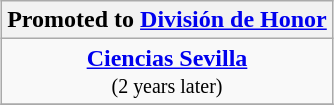<table class="wikitable" style="text-align: center; margin: 0 auto;">
<tr>
<th colspan="2">Promoted to <a href='#'>División de Honor</a></th>
</tr>
<tr>
<td><strong><a href='#'>Ciencias Sevilla</a></strong><br><small>(2 years later)</small></td>
</tr>
<tr>
</tr>
</table>
